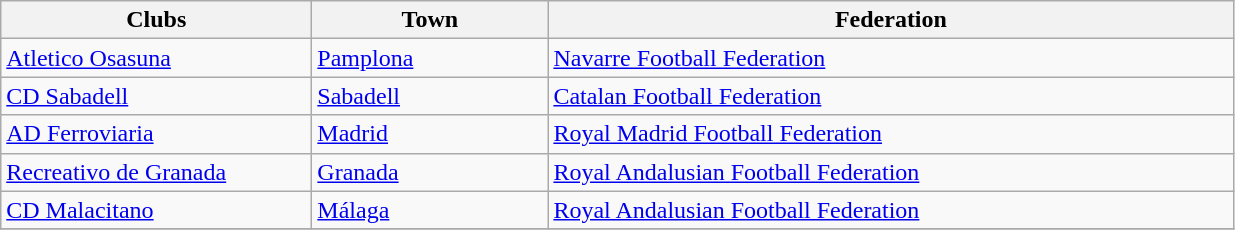<table class="wikitable">
<tr>
<th width=200px>Clubs</th>
<th width=150px>Town</th>
<th width=450px>Federation</th>
</tr>
<tr>
<td> <a href='#'>Atletico Osasuna</a></td>
<td><a href='#'>Pamplona</a></td>
<td><a href='#'>Navarre Football Federation</a></td>
</tr>
<tr>
<td> <a href='#'>CD Sabadell</a></td>
<td><a href='#'>Sabadell</a></td>
<td><a href='#'>Catalan Football Federation</a></td>
</tr>
<tr>
<td> <a href='#'>AD Ferroviaria</a></td>
<td><a href='#'>Madrid</a></td>
<td><a href='#'>Royal Madrid Football Federation</a></td>
</tr>
<tr>
<td> <a href='#'>Recreativo de Granada</a></td>
<td><a href='#'>Granada</a></td>
<td><a href='#'>Royal Andalusian Football Federation</a></td>
</tr>
<tr>
<td> <a href='#'>CD Malacitano</a></td>
<td><a href='#'>Málaga</a></td>
<td><a href='#'>Royal Andalusian Football Federation</a></td>
</tr>
<tr>
</tr>
</table>
